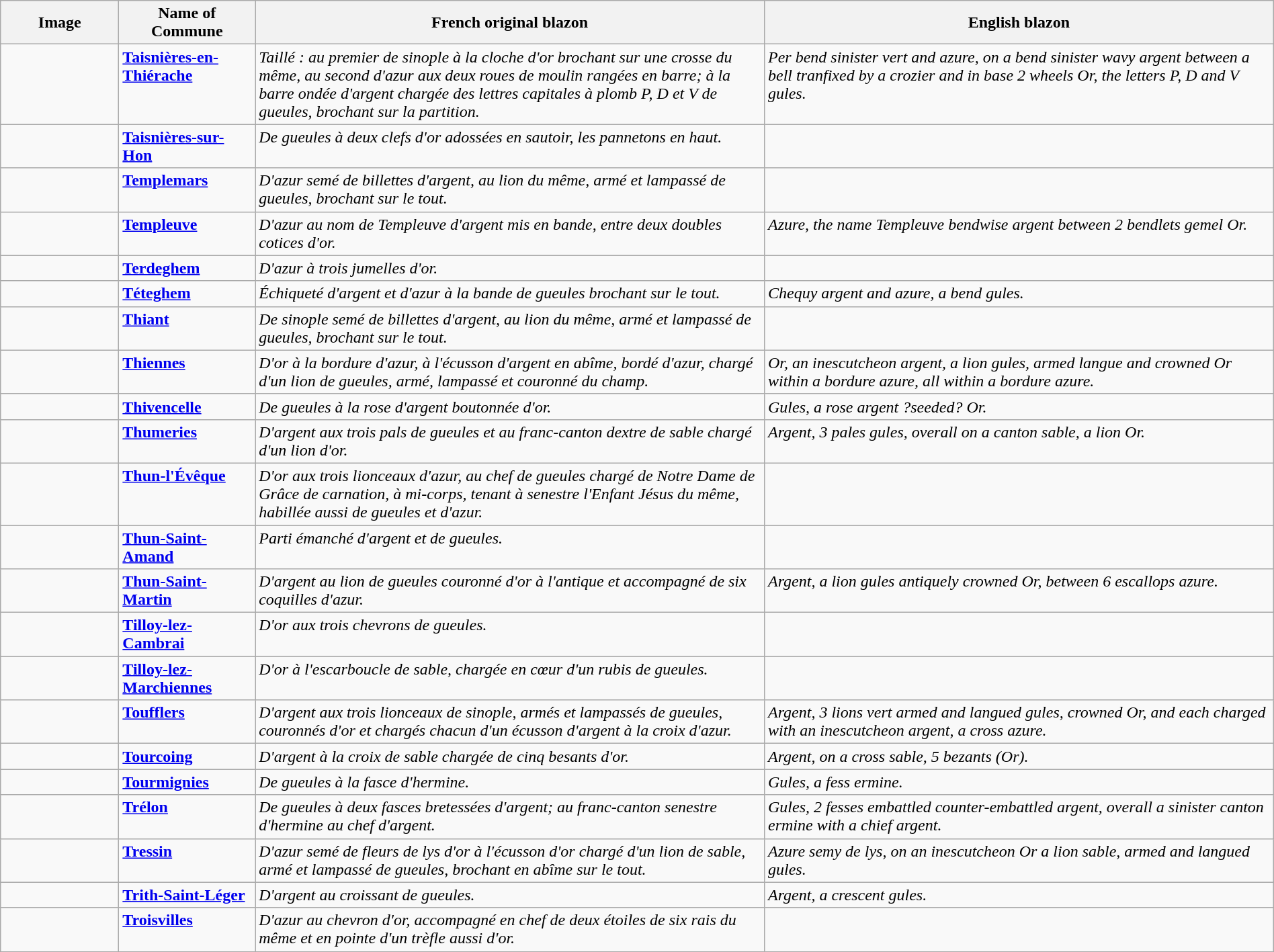<table class="wikitable" width="100%">
<tr>
<th width="110">Image</th>
<th>Name of Commune</th>
<th width="40%">French original blazon</th>
<th width="40%">English blazon</th>
</tr>
<tr valign=top>
<td align=center></td>
<td><strong><a href='#'>Taisnières-en-Thiérache</a></strong></td>
<td><em>Taillé : au premier de sinople à la cloche d'or brochant sur une crosse du même, au second d'azur aux deux roues de moulin rangées en barre; à la barre ondée d'argent chargée des lettres capitales à plomb P, D et V de gueules, brochant sur la partition.</em></td>
<td><em>Per bend sinister vert and azure, on a bend sinister wavy argent between a bell tranfixed by a crozier and in base 2 wheels Or, the letters P, D and V gules.</em></td>
</tr>
<tr valign=top>
<td align=center></td>
<td><strong><a href='#'>Taisnières-sur-Hon</a></strong></td>
<td><em>De gueules à deux clefs d'or adossées en sautoir, les pannetons en haut.</em></td>
<td></td>
</tr>
<tr valign=top>
<td align=center></td>
<td><strong><a href='#'>Templemars</a></strong></td>
<td><em>D'azur semé de billettes d'argent, au lion du même, armé et lampassé de gueules, brochant sur le tout.</em></td>
<td></td>
</tr>
<tr valign=top>
<td align=center></td>
<td><strong><a href='#'>Templeuve</a></strong></td>
<td><em>D'azur au nom de Templeuve d'argent mis en bande, entre deux doubles cotices d'or.</em></td>
<td><em>Azure, the name Templeuve bendwise argent between 2 bendlets gemel Or.</em></td>
</tr>
<tr valign=top>
<td align=center></td>
<td><strong><a href='#'>Terdeghem</a></strong></td>
<td><em>D'azur à trois jumelles d'or.</em></td>
<td></td>
</tr>
<tr valign=top>
<td align=center></td>
<td><strong><a href='#'>Téteghem</a></strong></td>
<td><em>Échiqueté d'argent et d'azur à la bande de gueules brochant sur le tout.</em></td>
<td><em>Chequy argent and azure, a bend gules.</em></td>
</tr>
<tr valign=top>
<td align=center></td>
<td><strong><a href='#'>Thiant</a></strong></td>
<td><em>De sinople semé de billettes d'argent, au lion du même, armé et lampassé de gueules, brochant sur le tout.</em></td>
<td></td>
</tr>
<tr valign=top>
<td align=center></td>
<td><strong><a href='#'>Thiennes</a></strong></td>
<td><em>D'or à la bordure d'azur, à l'écusson d'argent en abîme, bordé d'azur, chargé d'un lion de gueules, armé, lampassé et couronné du champ.</em></td>
<td><em>Or, an inescutcheon argent, a lion gules, armed langue and crowned Or within a bordure azure, all within a bordure azure.</em></td>
</tr>
<tr valign=top>
<td align=center></td>
<td><strong><a href='#'>Thivencelle</a></strong></td>
<td><em>De gueules à la rose d'argent boutonnée d'or.</em></td>
<td><em>Gules, a rose argent ?seeded? Or.</em></td>
</tr>
<tr valign=top>
<td align=center></td>
<td><strong><a href='#'>Thumeries</a></strong></td>
<td><em>D'argent aux trois pals de gueules et au franc-canton dextre de sable chargé d'un lion d'or.</em></td>
<td><em>Argent, 3 pales gules, overall on a canton sable, a lion Or.</em></td>
</tr>
<tr valign=top>
<td align=center></td>
<td><strong><a href='#'>Thun-l'Évêque</a></strong></td>
<td><em>D'or aux trois lionceaux d'azur, au chef de gueules chargé de Notre Dame de Grâce de carnation, à mi-corps, tenant à senestre l'Enfant Jésus du même, habillée aussi de gueules et d'azur.</em></td>
<td></td>
</tr>
<tr valign=top>
<td align=center></td>
<td><strong><a href='#'>Thun-Saint-Amand</a></strong></td>
<td><em>Parti émanché d'argent et de gueules.</em></td>
<td></td>
</tr>
<tr valign=top>
<td align=center></td>
<td><strong><a href='#'>Thun-Saint-Martin</a></strong></td>
<td><em>D'argent au lion de gueules couronné d'or à l'antique et accompagné de six coquilles d'azur.</em></td>
<td><em>Argent, a lion gules antiquely crowned Or, between 6 escallops azure.</em></td>
</tr>
<tr valign=top>
<td align=center></td>
<td><strong><a href='#'>Tilloy-lez-Cambrai</a></strong></td>
<td><em>D'or aux trois chevrons de gueules.</em></td>
<td></td>
</tr>
<tr valign=top>
<td align=center></td>
<td><strong><a href='#'>Tilloy-lez-Marchiennes</a></strong></td>
<td><em>D'or à l'escarboucle de sable, chargée en cœur d'un rubis de gueules.</em></td>
<td></td>
</tr>
<tr valign=top>
<td align=center></td>
<td><strong><a href='#'>Toufflers</a></strong></td>
<td><em>D'argent aux trois lionceaux de sinople, armés et lampassés de gueules, couronnés d'or et chargés chacun d'un écusson d'argent à la croix d'azur.</em></td>
<td><em>Argent, 3 lions vert armed and langued gules, crowned Or, and each charged with an inescutcheon argent, a cross azure.</em></td>
</tr>
<tr valign=top>
<td align=center></td>
<td><strong><a href='#'>Tourcoing</a></strong></td>
<td><em>D'argent à la croix de sable chargée de cinq besants d'or.</em></td>
<td><em>Argent, on a cross sable, 5 bezants (Or).</em></td>
</tr>
<tr valign=top>
<td align=center></td>
<td><strong><a href='#'>Tourmignies</a></strong></td>
<td><em>De gueules à la fasce d'hermine.</em></td>
<td><em>Gules, a fess ermine.</em></td>
</tr>
<tr valign=top>
<td align=center></td>
<td><strong><a href='#'>Trélon</a></strong></td>
<td><em>De gueules à deux fasces bretessées d'argent; au franc-canton senestre d'hermine au chef d'argent.</em> </td>
<td><em>Gules, 2 fesses embattled counter-embattled argent, overall a sinister canton ermine with a chief argent.</em></td>
</tr>
<tr valign=top>
<td align=center></td>
<td><strong><a href='#'>Tressin</a></strong></td>
<td><em>D'azur semé de fleurs de lys d'or à l'écusson d'or chargé d'un lion de sable, armé et lampassé de gueules, brochant en abîme sur le tout.</em></td>
<td><em>Azure semy de lys, on an inescutcheon Or a lion sable, armed and langued gules.</em></td>
</tr>
<tr valign=top>
<td align=center></td>
<td><strong><a href='#'>Trith-Saint-Léger</a></strong></td>
<td><em>D'argent au croissant de gueules.</em></td>
<td><em>Argent, a crescent gules.</em></td>
</tr>
<tr valign=top>
<td align=center></td>
<td><strong><a href='#'>Troisvilles</a></strong></td>
<td><em>D'azur au chevron d'or, accompagné en chef de deux étoiles de six rais du même et en pointe d'un trèfle aussi d'or.</em></td>
<td></td>
</tr>
</table>
